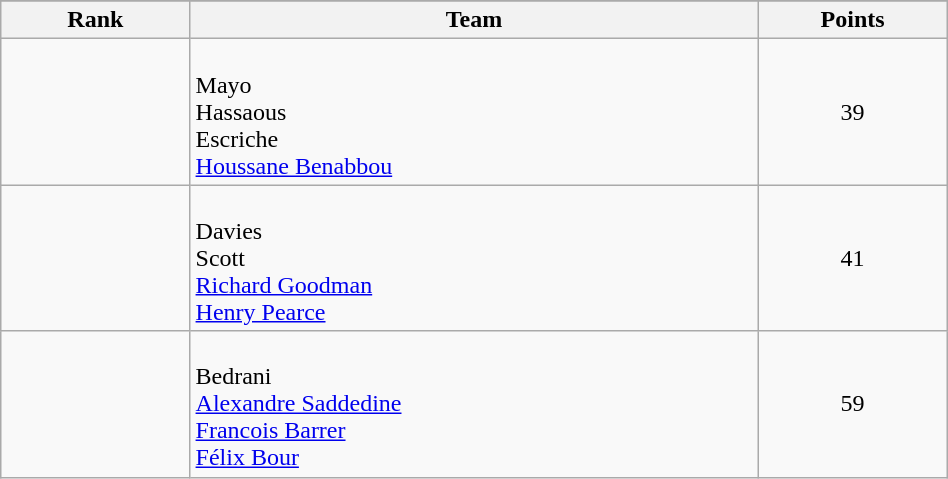<table class="wikitable" style="text-align:center;" width="50%">
<tr>
</tr>
<tr>
<th width=10%>Rank</th>
<th width=30%>Team</th>
<th width=10%>Points</th>
</tr>
<tr>
<td></td>
<td align="left"><br>Mayo<br>Hassaous<br>Escriche<br><a href='#'>Houssane Benabbou</a></td>
<td>39</td>
</tr>
<tr>
<td></td>
<td align="left"><br>Davies<br>Scott<br><a href='#'>Richard Goodman</a><br><a href='#'>Henry Pearce</a></td>
<td>41</td>
</tr>
<tr>
<td></td>
<td align="left"><br>Bedrani<br><a href='#'>Alexandre Saddedine</a><br><a href='#'>Francois Barrer</a><br><a href='#'>Félix Bour</a></td>
<td>59</td>
</tr>
</table>
